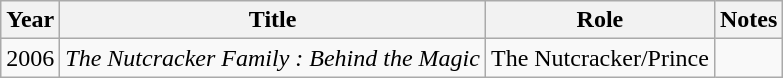<table class="wikitable sortable">
<tr>
<th>Year</th>
<th>Title</th>
<th>Role</th>
<th class="unsortable">Notes</th>
</tr>
<tr>
<td>2006</td>
<td><em>The Nutcracker Family : Behind the Magic</em></td>
<td>The Nutcracker/Prince</td>
<td></td>
</tr>
</table>
